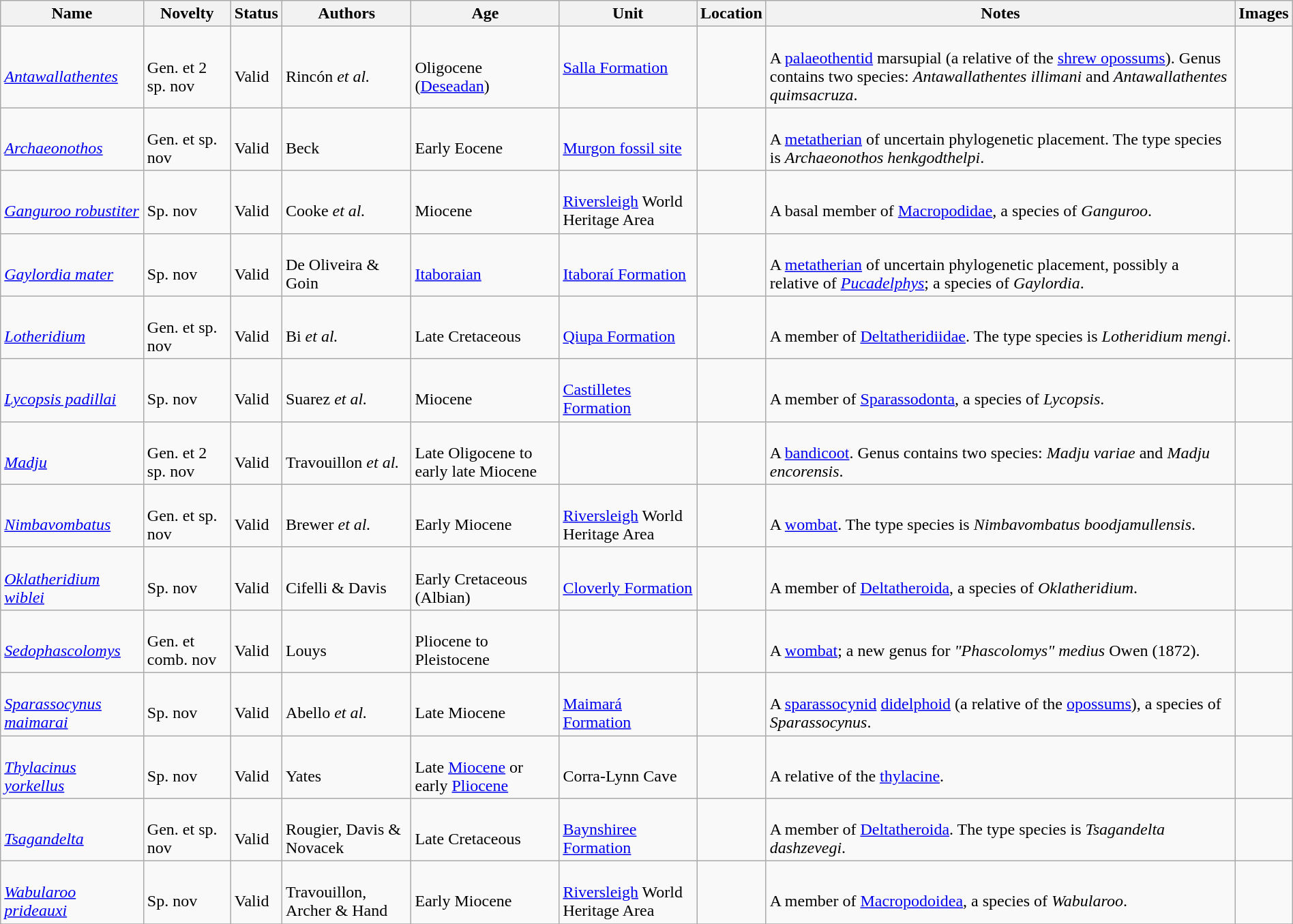<table class="wikitable sortable" align="center" width="100%">
<tr>
<th>Name</th>
<th>Novelty</th>
<th>Status</th>
<th>Authors</th>
<th>Age</th>
<th>Unit</th>
<th>Location</th>
<th>Notes</th>
<th>Images</th>
</tr>
<tr>
<td><br><em><a href='#'>Antawallathentes</a></em></td>
<td><br>Gen. et 2 sp. nov</td>
<td><br>Valid</td>
<td><br>Rincón <em>et al.</em></td>
<td><br>Oligocene (<a href='#'>Deseadan</a>)</td>
<td><a href='#'>Salla Formation</a></td>
<td><br></td>
<td><br>A <a href='#'>palaeothentid</a> marsupial (a relative of the <a href='#'>shrew opossums</a>). Genus contains two species: <em>Antawallathentes illimani</em> and <em>Antawallathentes quimsacruza</em>.</td>
<td></td>
</tr>
<tr>
<td><br><em><a href='#'>Archaeonothos</a></em></td>
<td><br>Gen. et sp. nov</td>
<td><br>Valid</td>
<td><br>Beck</td>
<td><br>Early Eocene</td>
<td><br><a href='#'>Murgon fossil site</a></td>
<td><br></td>
<td><br>A <a href='#'>metatherian</a> of uncertain phylogenetic placement. The type species is <em>Archaeonothos henkgodthelpi</em>.</td>
<td></td>
</tr>
<tr>
<td><br><em><a href='#'>Ganguroo robustiter</a></em></td>
<td><br>Sp. nov</td>
<td><br>Valid</td>
<td><br>Cooke <em>et al.</em></td>
<td><br>Miocene</td>
<td><br><a href='#'>Riversleigh</a> World Heritage Area</td>
<td><br></td>
<td><br>A basal member of <a href='#'>Macropodidae</a>, a species of <em>Ganguroo</em>.</td>
<td></td>
</tr>
<tr>
<td><br><em><a href='#'>Gaylordia mater</a></em></td>
<td><br>Sp. nov</td>
<td><br>Valid</td>
<td><br>De Oliveira & Goin</td>
<td><br><a href='#'>Itaboraian</a></td>
<td><br><a href='#'>Itaboraí Formation</a></td>
<td><br></td>
<td><br>A <a href='#'>metatherian</a> of uncertain phylogenetic placement, possibly a relative of <em><a href='#'>Pucadelphys</a></em>; a species of <em>Gaylordia</em>.</td>
<td></td>
</tr>
<tr>
<td><br><em><a href='#'>Lotheridium</a></em></td>
<td><br>Gen. et sp. nov</td>
<td><br>Valid</td>
<td><br>Bi <em>et al.</em></td>
<td><br>Late Cretaceous</td>
<td><br><a href='#'>Qiupa Formation</a></td>
<td><br></td>
<td><br>A member of <a href='#'>Deltatheridiidae</a>. The type species is <em>Lotheridium mengi</em>.</td>
<td><br></td>
</tr>
<tr>
<td><br><em><a href='#'>Lycopsis padillai</a></em></td>
<td><br>Sp. nov</td>
<td><br>Valid</td>
<td><br>Suarez <em>et al.</em></td>
<td><br>Miocene</td>
<td><br><a href='#'>Castilletes Formation</a></td>
<td><br></td>
<td><br>A member of <a href='#'>Sparassodonta</a>, a species of <em>Lycopsis</em>.</td>
<td></td>
</tr>
<tr>
<td><br><em><a href='#'>Madju</a></em></td>
<td><br>Gen. et 2 sp. nov</td>
<td><br>Valid</td>
<td><br>Travouillon <em>et al.</em></td>
<td><br>Late Oligocene to early late Miocene</td>
<td></td>
<td><br></td>
<td><br>A <a href='#'>bandicoot</a>. Genus contains two species: <em>Madju variae</em> and <em>Madju encorensis</em>.</td>
<td></td>
</tr>
<tr>
<td><br><em><a href='#'>Nimbavombatus</a></em></td>
<td><br>Gen. et sp. nov</td>
<td><br>Valid</td>
<td><br>Brewer <em>et al.</em></td>
<td><br>Early Miocene</td>
<td><br><a href='#'>Riversleigh</a> World Heritage Area</td>
<td><br></td>
<td><br>A <a href='#'>wombat</a>. The type species is <em>Nimbavombatus boodjamullensis</em>.</td>
<td></td>
</tr>
<tr>
<td><br><em><a href='#'>Oklatheridium wiblei</a></em></td>
<td><br>Sp. nov</td>
<td><br>Valid</td>
<td><br>Cifelli & Davis</td>
<td><br>Early Cretaceous (Albian)</td>
<td><br><a href='#'>Cloverly Formation</a></td>
<td><br></td>
<td><br>A member of <a href='#'>Deltatheroida</a>, a species of <em>Oklatheridium</em>.</td>
<td></td>
</tr>
<tr>
<td><br><em><a href='#'>Sedophascolomys</a></em></td>
<td><br>Gen. et comb. nov</td>
<td><br>Valid</td>
<td><br>Louys</td>
<td><br>Pliocene to Pleistocene</td>
<td></td>
<td><br></td>
<td><br>A <a href='#'>wombat</a>; a new genus for <em>"Phascolomys" medius</em> Owen (1872).</td>
<td></td>
</tr>
<tr>
<td><br><em><a href='#'>Sparassocynus maimarai</a></em></td>
<td><br>Sp. nov</td>
<td><br>Valid</td>
<td><br>Abello <em>et al.</em></td>
<td><br>Late Miocene</td>
<td><br><a href='#'>Maimará Formation</a></td>
<td><br></td>
<td><br>A <a href='#'>sparassocynid</a> <a href='#'>didelphoid</a> (a relative of the <a href='#'>opossums</a>), a species of <em>Sparassocynus</em>.</td>
<td></td>
</tr>
<tr>
<td><br><em><a href='#'>Thylacinus yorkellus</a></em></td>
<td><br>Sp. nov</td>
<td><br>Valid</td>
<td><br>Yates</td>
<td><br>Late <a href='#'>Miocene</a> or early <a href='#'>Pliocene</a></td>
<td><br>Corra-Lynn Cave</td>
<td><br></td>
<td><br>A relative of the <a href='#'>thylacine</a>.</td>
<td></td>
</tr>
<tr>
<td><br><em><a href='#'>Tsagandelta</a></em></td>
<td><br>Gen. et sp. nov</td>
<td><br>Valid</td>
<td><br>Rougier, Davis & Novacek</td>
<td><br>Late Cretaceous</td>
<td><br><a href='#'>Baynshiree Formation</a></td>
<td><br></td>
<td><br>A member of <a href='#'>Deltatheroida</a>. The type species is <em>Tsagandelta dashzevegi</em>.</td>
<td></td>
</tr>
<tr>
<td><br><em><a href='#'>Wabularoo prideauxi</a></em></td>
<td><br>Sp. nov</td>
<td><br>Valid</td>
<td><br>Travouillon, Archer & Hand</td>
<td><br>Early Miocene</td>
<td><br><a href='#'>Riversleigh</a> World Heritage Area</td>
<td><br></td>
<td><br>A member of <a href='#'>Macropodoidea</a>, a species of <em>Wabularoo</em>.</td>
<td></td>
</tr>
<tr>
</tr>
</table>
